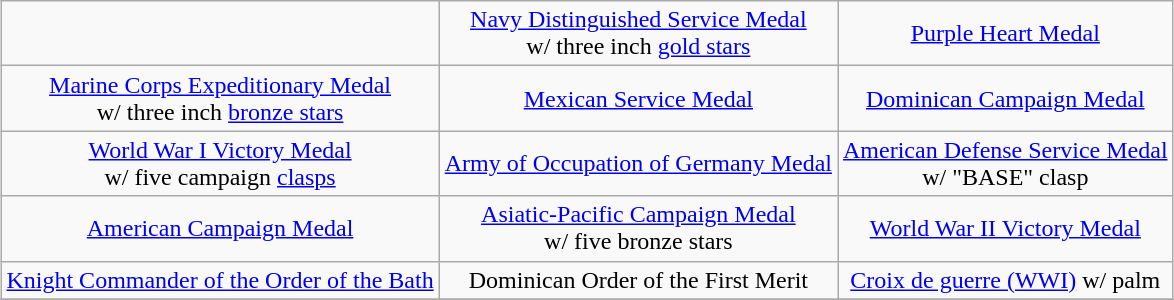<table class="wikitable" style="margin:1em auto; text-align:center;">
<tr>
<td></td>
<td><a href='#'>Navy Distinguished Service Medal</a> <br>w/ three  inch <a href='#'>gold stars</a></td>
<td><a href='#'>Purple Heart Medal</a></td>
</tr>
<tr>
<td><a href='#'>Marine Corps Expeditionary Medal</a> <br>w/ three  inch <a href='#'>bronze stars</a></td>
<td><a href='#'>Mexican Service Medal</a></td>
<td><a href='#'>Dominican Campaign Medal</a></td>
</tr>
<tr>
<td><a href='#'>World War I Victory Medal</a> <br>w/ five campaign <a href='#'>clasps</a></td>
<td><a href='#'>Army of Occupation of Germany Medal</a></td>
<td><a href='#'>American Defense Service Medal</a> <br>w/ "BASE" clasp</td>
</tr>
<tr>
<td><a href='#'>American Campaign Medal</a></td>
<td><a href='#'>Asiatic-Pacific Campaign Medal</a> <br>w/ five  bronze stars</td>
<td><a href='#'>World War II Victory Medal</a></td>
</tr>
<tr>
<td><a href='#'>Knight Commander of the Order of the Bath</a></td>
<td>Dominican Order of the First Merit</td>
<td><a href='#'>Croix de guerre (WWI)</a> w/ palm</td>
</tr>
<tr>
</tr>
</table>
